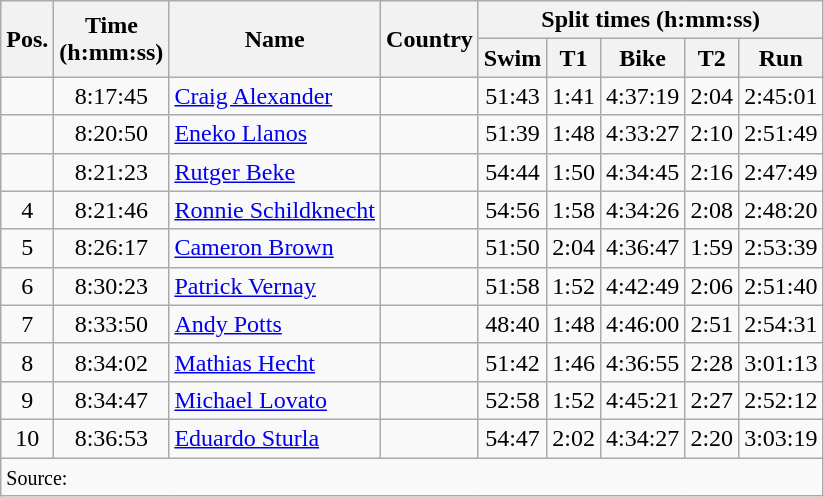<table class="wikitable" style="text-align:center">
<tr>
<th rowspan="2">Pos.</th>
<th rowspan="2">Time<br>(h:mm:ss)</th>
<th rowspan="2">Name</th>
<th rowspan="2">Country</th>
<th colspan="5">Split times (h:mm:ss)</th>
</tr>
<tr>
<th>Swim</th>
<th>T1</th>
<th>Bike</th>
<th>T2</th>
<th>Run</th>
</tr>
<tr>
<td></td>
<td>8:17:45</td>
<td align='left'><a href='#'>Craig Alexander</a></td>
<td align='left'></td>
<td>51:43</td>
<td>1:41</td>
<td>4:37:19</td>
<td>2:04</td>
<td>2:45:01</td>
</tr>
<tr>
<td></td>
<td>8:20:50</td>
<td align='left'><a href='#'>Eneko Llanos</a></td>
<td align='left'></td>
<td>51:39</td>
<td>1:48</td>
<td>4:33:27</td>
<td>2:10</td>
<td>2:51:49</td>
</tr>
<tr>
<td></td>
<td>8:21:23</td>
<td align='left'><a href='#'>Rutger Beke</a></td>
<td align='left'></td>
<td>54:44</td>
<td>1:50</td>
<td>4:34:45</td>
<td>2:16</td>
<td>2:47:49</td>
</tr>
<tr>
<td>4</td>
<td>8:21:46</td>
<td align='left'><a href='#'>Ronnie Schildknecht</a></td>
<td align='left'></td>
<td>54:56</td>
<td>1:58</td>
<td>4:34:26</td>
<td>2:08</td>
<td>2:48:20</td>
</tr>
<tr>
<td>5</td>
<td>8:26:17</td>
<td align='left'><a href='#'>Cameron Brown</a></td>
<td align='left'></td>
<td>51:50</td>
<td>2:04</td>
<td>4:36:47</td>
<td>1:59</td>
<td>2:53:39</td>
</tr>
<tr>
<td>6</td>
<td>8:30:23</td>
<td align='left'><a href='#'>Patrick Vernay</a></td>
<td align='left'></td>
<td>51:58</td>
<td>1:52</td>
<td>4:42:49</td>
<td>2:06</td>
<td>2:51:40</td>
</tr>
<tr>
<td>7</td>
<td>8:33:50</td>
<td align='left'><a href='#'>Andy Potts</a></td>
<td align='left'></td>
<td>48:40</td>
<td>1:48</td>
<td>4:46:00</td>
<td>2:51</td>
<td>2:54:31</td>
</tr>
<tr>
<td>8</td>
<td>8:34:02</td>
<td align='left'><a href='#'>Mathias Hecht</a></td>
<td align='left'></td>
<td>51:42</td>
<td>1:46</td>
<td>4:36:55</td>
<td>2:28</td>
<td>3:01:13</td>
</tr>
<tr>
<td>9</td>
<td>8:34:47</td>
<td align='left'><a href='#'>Michael Lovato</a></td>
<td align='left'></td>
<td>52:58</td>
<td>1:52</td>
<td>4:45:21</td>
<td>2:27</td>
<td>2:52:12</td>
</tr>
<tr>
<td>10</td>
<td>8:36:53</td>
<td align='left'><a href='#'>Eduardo Sturla</a></td>
<td align='left'></td>
<td>54:47</td>
<td>2:02</td>
<td>4:34:27</td>
<td>2:20</td>
<td>3:03:19</td>
</tr>
<tr>
<td colspan="9" align="left"><small>Source:</small></td>
</tr>
</table>
